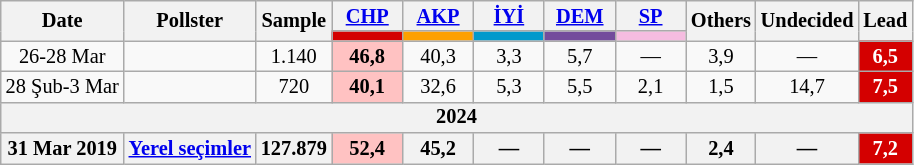<table class="wikitable mw-collapsible" style="text-align:center; font-size:85%; line-height:14px;">
<tr>
<th rowspan="2">Date</th>
<th rowspan="2">Pollster</th>
<th rowspan="2">Sample</th>
<th style="width:3em;"><a href='#'>CHP</a></th>
<th style="width:3em;"><a href='#'>AKP</a></th>
<th style="width:3em;"><a href='#'>İYİ</a></th>
<th style="width:3em;"><a href='#'>DEM</a></th>
<th style="width:3em;"><a href='#'>SP</a></th>
<th rowspan="2">Others</th>
<th rowspan="2">Undecided</th>
<th rowspan="2">Lead</th>
</tr>
<tr>
<th style="background:#d40000;"></th>
<th style="background:#fda000;"></th>
<th style="background:#0099cc;"></th>
<th style="background:#734B9C;"></th>
<th style="background:#F5BCE0;"></th>
</tr>
<tr>
<td>26-28 Mar</td>
<td></td>
<td>1.140</td>
<td style="background:#FFC2C2"><strong>46,8</strong></td>
<td>40,3</td>
<td>3,3</td>
<td>5,7</td>
<td>—</td>
<td>3,9</td>
<td>—</td>
<th style="background:#d40000; color:white;">6,5</th>
</tr>
<tr>
<td>28 Şub-3 Mar</td>
<td></td>
<td>720</td>
<td style="background:#FFC2C2"><strong>40,1</strong></td>
<td>32,6</td>
<td>5,3</td>
<td>5,5</td>
<td>2,1</td>
<td>1,5</td>
<td>14,7</td>
<th style="background:#d40000; color:white;">7,5</th>
</tr>
<tr>
<th colspan="11">2024</th>
</tr>
<tr>
<th>31 Mar 2019</th>
<th><a href='#'>Yerel seçimler</a></th>
<th>127.879</th>
<th style="background:#FFC2C2"><strong>52,4</strong></th>
<th>45,2</th>
<th>—</th>
<th>—</th>
<th>—</th>
<th>2,4</th>
<th>—</th>
<th style="background:#d40000; color:white;">7,2</th>
</tr>
</table>
